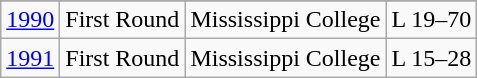<table class="wikitable">
<tr>
</tr>
<tr>
<td><a href='#'>1990</a></td>
<td>First Round</td>
<td>Mississippi College</td>
<td>L 19–70</td>
</tr>
<tr>
<td><a href='#'>1991</a></td>
<td>First Round</td>
<td>Mississippi College</td>
<td>L 15–28</td>
</tr>
</table>
